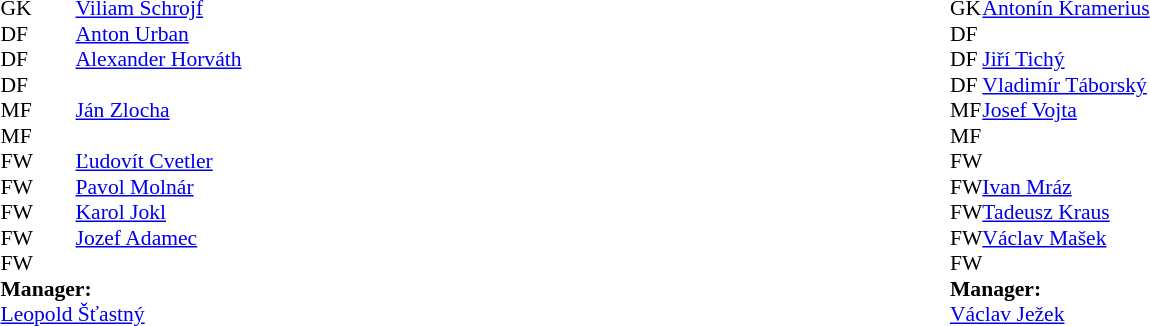<table width="100%">
<tr>
<td valign="top" width="50%"><br><table style="font-size: 90%" cellspacing="0" cellpadding="0">
<tr>
<td colspan="4"></td>
</tr>
<tr>
<th width=25></th>
<th width=25></th>
</tr>
<tr>
<td>GK</td>
<td></td>
<td> <a href='#'>Viliam Schrojf</a></td>
</tr>
<tr>
<td>DF</td>
<td></td>
<td> <a href='#'>Anton Urban</a></td>
</tr>
<tr>
<td>DF</td>
<td></td>
<td> <a href='#'>Alexander Horváth</a></td>
</tr>
<tr>
<td>DF</td>
<td></td>
<td> </td>
</tr>
<tr>
<td>MF</td>
<td></td>
<td> <a href='#'>Ján Zlocha</a></td>
</tr>
<tr>
<td>MF</td>
<td></td>
<td> </td>
</tr>
<tr>
<td>FW</td>
<td></td>
<td> <a href='#'>Ľudovít Cvetler</a></td>
</tr>
<tr>
<td>FW</td>
<td></td>
<td> <a href='#'>Pavol Molnár</a></td>
</tr>
<tr>
<td>FW</td>
<td></td>
<td> <a href='#'>Karol Jokl</a></td>
</tr>
<tr>
<td>FW</td>
<td></td>
<td> <a href='#'>Jozef Adamec</a></td>
</tr>
<tr>
<td>FW</td>
<td></td>
<td> </td>
</tr>
<tr>
<td colspan=3><strong>Manager:</strong></td>
</tr>
<tr>
<td colspan=4> <a href='#'>Leopold Šťastný</a></td>
</tr>
</table>
</td>
<td valign="top"></td>
<td valign="top" width="50%"><br><table style="font-size:90%" cellspacing="0" cellpadding="0">
<tr>
<td colspan="4"></td>
</tr>
<tr>
<td>GK</td>
<td></td>
<td> <a href='#'>Antonín Kramerius</a></td>
</tr>
<tr>
<td>DF</td>
<td></td>
<td> </td>
</tr>
<tr>
<td>DF</td>
<td></td>
<td> <a href='#'>Jiří Tichý</a></td>
</tr>
<tr>
<td>DF</td>
<td></td>
<td> <a href='#'>Vladimír Táborský</a></td>
</tr>
<tr>
<td>MF</td>
<td></td>
<td> <a href='#'>Josef Vojta</a></td>
</tr>
<tr>
<td>MF</td>
<td></td>
<td> </td>
</tr>
<tr>
<td>FW</td>
<td></td>
<td> </td>
</tr>
<tr>
<td>FW</td>
<td></td>
<td> <a href='#'>Ivan Mráz</a></td>
</tr>
<tr>
<td>FW</td>
<td></td>
<td> <a href='#'>Tadeusz Kraus</a></td>
</tr>
<tr>
<td>FW</td>
<td></td>
<td> <a href='#'>Václav Mašek</a></td>
</tr>
<tr>
<td>FW</td>
<td></td>
<td> </td>
</tr>
<tr>
<td colspan=3><strong>Manager:</strong></td>
</tr>
<tr>
<td colspan=4> <a href='#'>Václav Ježek</a></td>
</tr>
</table>
</td>
</tr>
</table>
